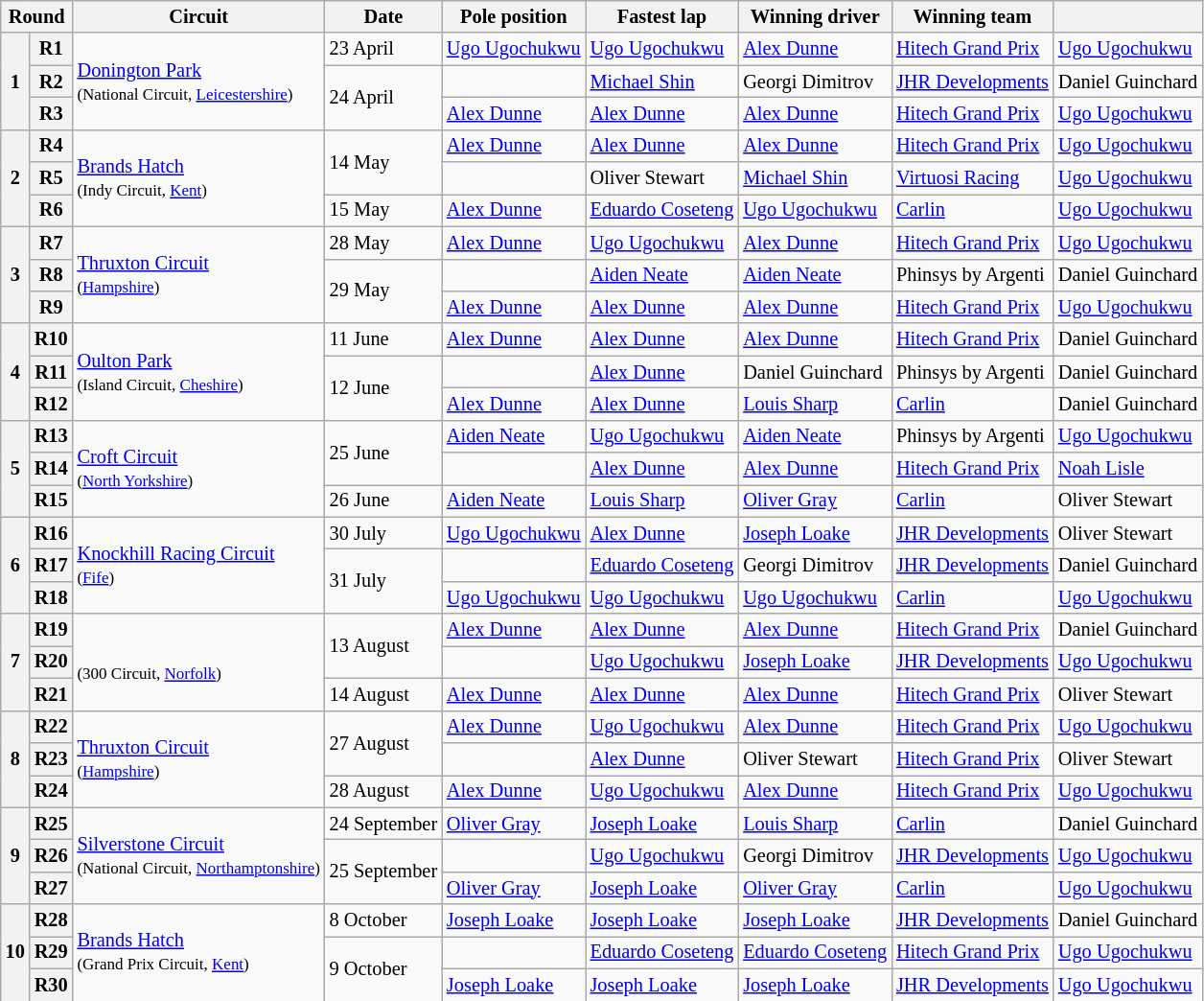<table class="wikitable" style="font-size: 85%">
<tr>
<th colspan=2>Round</th>
<th>Circuit</th>
<th>Date</th>
<th>Pole position</th>
<th>Fastest lap</th>
<th>Winning driver</th>
<th>Winning team</th>
<th></th>
</tr>
<tr>
<th rowspan=3>1</th>
<th>R1</th>
<td rowspan=3><a href='#'>Donington Park</a><br><small>(National Circuit, <a href='#'>Leicestershire</a>)</small></td>
<td>23 April</td>
<td nowrap> <a href='#'>Ugo Ugochukwu</a></td>
<td nowrap> <a href='#'>Ugo Ugochukwu</a></td>
<td> <a href='#'>Alex Dunne</a></td>
<td><a href='#'>Hitech Grand Prix</a></td>
<td> <a href='#'>Ugo Ugochukwu</a></td>
</tr>
<tr>
<th>R2</th>
<td rowspan=2>24 April</td>
<td></td>
<td> <a href='#'>Michael Shin</a></td>
<td> Georgi Dimitrov</td>
<td><a href='#'>JHR Developments</a></td>
<td nowrap> Daniel Guinchard</td>
</tr>
<tr>
<th>R3</th>
<td> <a href='#'>Alex Dunne</a></td>
<td> <a href='#'>Alex Dunne</a></td>
<td> <a href='#'>Alex Dunne</a></td>
<td><a href='#'>Hitech Grand Prix</a></td>
<td> <a href='#'>Ugo Ugochukwu</a></td>
</tr>
<tr>
<th rowspan=3>2</th>
<th>R4</th>
<td rowspan=3><a href='#'>Brands Hatch</a><br><small>(Indy Circuit, <a href='#'>Kent</a>)</small></td>
<td rowspan=2>14 May</td>
<td> <a href='#'>Alex Dunne</a></td>
<td> <a href='#'>Alex Dunne</a></td>
<td> <a href='#'>Alex Dunne</a></td>
<td><a href='#'>Hitech Grand Prix</a></td>
<td> <a href='#'>Ugo Ugochukwu</a></td>
</tr>
<tr>
<th>R5</th>
<td></td>
<td> Oliver Stewart</td>
<td> <a href='#'>Michael Shin</a></td>
<td><a href='#'>Virtuosi Racing</a></td>
<td> <a href='#'>Ugo Ugochukwu</a></td>
</tr>
<tr>
<th>R6</th>
<td>15 May</td>
<td> <a href='#'>Alex Dunne</a></td>
<td> <a href='#'>Eduardo Coseteng</a></td>
<td> <a href='#'>Ugo Ugochukwu</a></td>
<td><a href='#'>Carlin</a></td>
<td> <a href='#'>Ugo Ugochukwu</a></td>
</tr>
<tr>
<th rowspan=3>3</th>
<th>R7</th>
<td rowspan=3><a href='#'>Thruxton Circuit</a><br><small>(<a href='#'>Hampshire</a>)</small></td>
<td>28 May</td>
<td> <a href='#'>Alex Dunne</a></td>
<td> <a href='#'>Ugo Ugochukwu</a></td>
<td> <a href='#'>Alex Dunne</a></td>
<td><a href='#'>Hitech Grand Prix</a></td>
<td> <a href='#'>Ugo Ugochukwu</a></td>
</tr>
<tr>
<th>R8</th>
<td rowspan=2>29 May</td>
<td></td>
<td> <a href='#'>Aiden Neate</a></td>
<td> <a href='#'>Aiden Neate</a></td>
<td>Phinsys by Argenti</td>
<td> Daniel Guinchard</td>
</tr>
<tr>
<th>R9</th>
<td> <a href='#'>Alex Dunne</a></td>
<td> <a href='#'>Alex Dunne</a></td>
<td> <a href='#'>Alex Dunne</a></td>
<td><a href='#'>Hitech Grand Prix</a></td>
<td> <a href='#'>Ugo Ugochukwu</a></td>
</tr>
<tr>
<th rowspan=3>4</th>
<th>R10</th>
<td rowspan=3><a href='#'>Oulton Park</a><br><small>(Island Circuit, <a href='#'>Cheshire</a>)</small></td>
<td>11 June</td>
<td> <a href='#'>Alex Dunne</a></td>
<td> <a href='#'>Alex Dunne</a></td>
<td> <a href='#'>Alex Dunne</a></td>
<td><a href='#'>Hitech Grand Prix</a></td>
<td> Daniel Guinchard</td>
</tr>
<tr>
<th>R11</th>
<td rowspan=2>12 June</td>
<td></td>
<td> <a href='#'>Alex Dunne</a></td>
<td nowrap> Daniel Guinchard</td>
<td>Phinsys by Argenti</td>
<td> Daniel Guinchard</td>
</tr>
<tr>
<th>R12</th>
<td> <a href='#'>Alex Dunne</a></td>
<td> <a href='#'>Alex Dunne</a></td>
<td> <a href='#'>Louis Sharp</a></td>
<td><a href='#'>Carlin</a></td>
<td> Daniel Guinchard</td>
</tr>
<tr>
<th rowspan=3>5</th>
<th>R13</th>
<td rowspan=3><a href='#'>Croft Circuit</a><br><small>(<a href='#'>North Yorkshire</a>)</small></td>
<td rowspan=2>25 June</td>
<td> <a href='#'>Aiden Neate</a></td>
<td> <a href='#'>Ugo Ugochukwu</a></td>
<td> <a href='#'>Aiden Neate</a></td>
<td>Phinsys by Argenti</td>
<td> <a href='#'>Ugo Ugochukwu</a></td>
</tr>
<tr>
<th>R14</th>
<td></td>
<td> <a href='#'>Alex Dunne</a></td>
<td> <a href='#'>Alex Dunne</a></td>
<td><a href='#'>Hitech Grand Prix</a></td>
<td> <a href='#'>Noah Lisle</a></td>
</tr>
<tr>
<th>R15</th>
<td>26 June</td>
<td> <a href='#'>Aiden Neate</a></td>
<td> <a href='#'>Louis Sharp</a></td>
<td> <a href='#'>Oliver Gray</a></td>
<td><a href='#'>Carlin</a></td>
<td> Oliver Stewart</td>
</tr>
<tr>
<th rowspan=3>6</th>
<th>R16</th>
<td rowspan=3><a href='#'>Knockhill Racing Circuit</a><br><small>(<a href='#'>Fife</a>)</small></td>
<td>30 July</td>
<td> <a href='#'>Ugo Ugochukwu</a></td>
<td> <a href='#'>Alex Dunne</a></td>
<td> <a href='#'>Joseph Loake</a></td>
<td nowrap><a href='#'>JHR Developments</a></td>
<td> Oliver Stewart</td>
</tr>
<tr>
<th>R17</th>
<td rowspan=2>31 July</td>
<td></td>
<td nowrap> <a href='#'>Eduardo Coseteng</a></td>
<td> Georgi Dimitrov</td>
<td><a href='#'>JHR Developments</a></td>
<td> Daniel Guinchard</td>
</tr>
<tr>
<th>R18</th>
<td> <a href='#'>Ugo Ugochukwu</a></td>
<td> <a href='#'>Ugo Ugochukwu</a></td>
<td> <a href='#'>Ugo Ugochukwu</a></td>
<td><a href='#'>Carlin</a></td>
<td> <a href='#'>Ugo Ugochukwu</a></td>
</tr>
<tr>
<th rowspan=3>7</th>
<th>R19</th>
<td rowspan=3><br><small>(300 Circuit, <a href='#'>Norfolk</a>)</small></td>
<td rowspan=2>13 August</td>
<td> <a href='#'>Alex Dunne</a></td>
<td> <a href='#'>Alex Dunne</a></td>
<td> <a href='#'>Alex Dunne</a></td>
<td><a href='#'>Hitech Grand Prix</a></td>
<td> Daniel Guinchard</td>
</tr>
<tr>
<th>R20</th>
<td></td>
<td> <a href='#'>Ugo Ugochukwu</a></td>
<td> <a href='#'>Joseph Loake</a></td>
<td><a href='#'>JHR Developments</a></td>
<td> <a href='#'>Ugo Ugochukwu</a></td>
</tr>
<tr>
<th>R21</th>
<td>14 August</td>
<td> <a href='#'>Alex Dunne</a></td>
<td> <a href='#'>Alex Dunne</a></td>
<td> <a href='#'>Alex Dunne</a></td>
<td><a href='#'>Hitech Grand Prix</a></td>
<td> Oliver Stewart</td>
</tr>
<tr>
<th rowspan=3>8</th>
<th>R22</th>
<td rowspan=3><a href='#'>Thruxton Circuit</a><br><small>(<a href='#'>Hampshire</a>)</small></td>
<td rowspan=2>27 August</td>
<td> <a href='#'>Alex Dunne</a></td>
<td> <a href='#'>Ugo Ugochukwu</a></td>
<td> <a href='#'>Alex Dunne</a></td>
<td><a href='#'>Hitech Grand Prix</a></td>
<td> <a href='#'>Ugo Ugochukwu</a></td>
</tr>
<tr>
<th>R23</th>
<td></td>
<td> <a href='#'>Alex Dunne</a></td>
<td> Oliver Stewart</td>
<td><a href='#'>Hitech Grand Prix</a></td>
<td> Oliver Stewart</td>
</tr>
<tr>
<th>R24</th>
<td>28 August</td>
<td> <a href='#'>Alex Dunne</a></td>
<td> <a href='#'>Ugo Ugochukwu</a></td>
<td> <a href='#'>Alex Dunne</a></td>
<td><a href='#'>Hitech Grand Prix</a></td>
<td> <a href='#'>Ugo Ugochukwu</a></td>
</tr>
<tr>
<th rowspan=3>9</th>
<th>R25</th>
<td rowspan=3><a href='#'>Silverstone Circuit</a><br><small>(National Circuit, <a href='#'>Northamptonshire</a>)</small></td>
<td>24 September</td>
<td> <a href='#'>Oliver Gray</a></td>
<td> <a href='#'>Joseph Loake</a></td>
<td> <a href='#'>Louis Sharp</a></td>
<td><a href='#'>Carlin</a></td>
<td> Daniel Guinchard</td>
</tr>
<tr>
<th>R26</th>
<td rowspan=2 nowrap>25 September</td>
<td></td>
<td> <a href='#'>Ugo Ugochukwu</a></td>
<td> Georgi Dimitrov</td>
<td><a href='#'>JHR Developments</a></td>
<td> <a href='#'>Ugo Ugochukwu</a></td>
</tr>
<tr>
<th>R27</th>
<td> <a href='#'>Oliver Gray</a></td>
<td> <a href='#'>Joseph Loake</a></td>
<td> <a href='#'>Oliver Gray</a></td>
<td><a href='#'>Carlin</a></td>
<td> <a href='#'>Ugo Ugochukwu</a></td>
</tr>
<tr>
<th rowspan=3>10</th>
<th>R28</th>
<td rowspan=3><a href='#'>Brands Hatch</a><br><small>(Grand Prix Circuit, <a href='#'>Kent</a>)</small></td>
<td>8 October</td>
<td> <a href='#'>Joseph Loake</a></td>
<td> <a href='#'>Joseph Loake</a></td>
<td> <a href='#'>Joseph Loake</a></td>
<td><a href='#'>JHR Developments</a></td>
<td> Daniel Guinchard</td>
</tr>
<tr>
<th>R29</th>
<td rowspan=2>9 October</td>
<td></td>
<td nowrap> <a href='#'>Eduardo Coseteng</a></td>
<td nowrap> <a href='#'>Eduardo Coseteng</a></td>
<td><a href='#'>Hitech Grand Prix</a></td>
<td> <a href='#'>Ugo Ugochukwu</a></td>
</tr>
<tr>
<th>R30</th>
<td> <a href='#'>Joseph Loake</a></td>
<td> <a href='#'>Joseph Loake</a></td>
<td> <a href='#'>Joseph Loake</a></td>
<td><a href='#'>JHR Developments</a></td>
<td> <a href='#'>Ugo Ugochukwu</a></td>
</tr>
</table>
